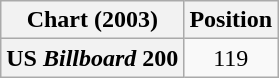<table class="wikitable plainrowheaders" style="text-align:center">
<tr>
<th scope="col">Chart (2003)</th>
<th scope="col">Position</th>
</tr>
<tr>
<th scope="row">US <em>Billboard</em> 200</th>
<td>119</td>
</tr>
</table>
